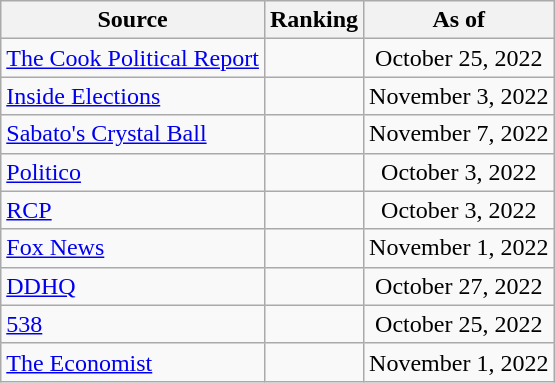<table class="wikitable" style="text-align:center">
<tr>
<th>Source</th>
<th>Ranking</th>
<th>As of</th>
</tr>
<tr>
<td align=left><a href='#'>The Cook Political Report</a></td>
<td></td>
<td>October 25, 2022</td>
</tr>
<tr>
<td align=left><a href='#'>Inside Elections</a></td>
<td></td>
<td>November 3, 2022</td>
</tr>
<tr>
<td align=left><a href='#'>Sabato's Crystal Ball</a></td>
<td></td>
<td>November 7, 2022</td>
</tr>
<tr>
<td align="left"><a href='#'>Politico</a></td>
<td></td>
<td>October 3, 2022</td>
</tr>
<tr>
<td align="left"><a href='#'>RCP</a></td>
<td></td>
<td>October 3, 2022</td>
</tr>
<tr>
<td align=left><a href='#'>Fox News</a></td>
<td></td>
<td>November 1, 2022</td>
</tr>
<tr>
<td align="left"><a href='#'>DDHQ</a></td>
<td></td>
<td>October 27, 2022</td>
</tr>
<tr>
<td align="left"><a href='#'>538</a></td>
<td></td>
<td>October 25, 2022</td>
</tr>
<tr>
<td align="left"><a href='#'>The Economist</a></td>
<td></td>
<td>November 1, 2022</td>
</tr>
</table>
